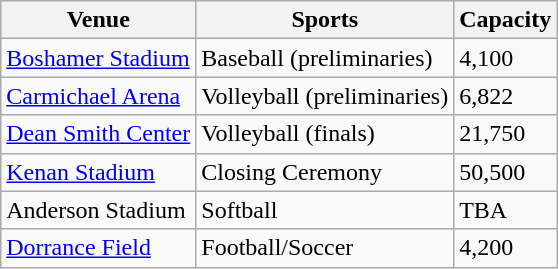<table class="wikitable sortable">
<tr>
<th>Venue</th>
<th>Sports</th>
<th>Capacity</th>
</tr>
<tr>
<td><a href='#'>Boshamer Stadium</a></td>
<td>Baseball (preliminaries)</td>
<td>4,100</td>
</tr>
<tr>
<td><a href='#'>Carmichael Arena</a></td>
<td>Volleyball (preliminaries)</td>
<td>6,822</td>
</tr>
<tr>
<td><a href='#'>Dean Smith Center</a></td>
<td>Volleyball (finals)</td>
<td>21,750</td>
</tr>
<tr>
<td><a href='#'>Kenan Stadium</a></td>
<td>Closing Ceremony</td>
<td>50,500</td>
</tr>
<tr>
<td>Anderson Stadium</td>
<td>Softball</td>
<td>TBA</td>
</tr>
<tr>
<td><a href='#'>Dorrance Field</a></td>
<td>Football/Soccer</td>
<td>4,200</td>
</tr>
</table>
